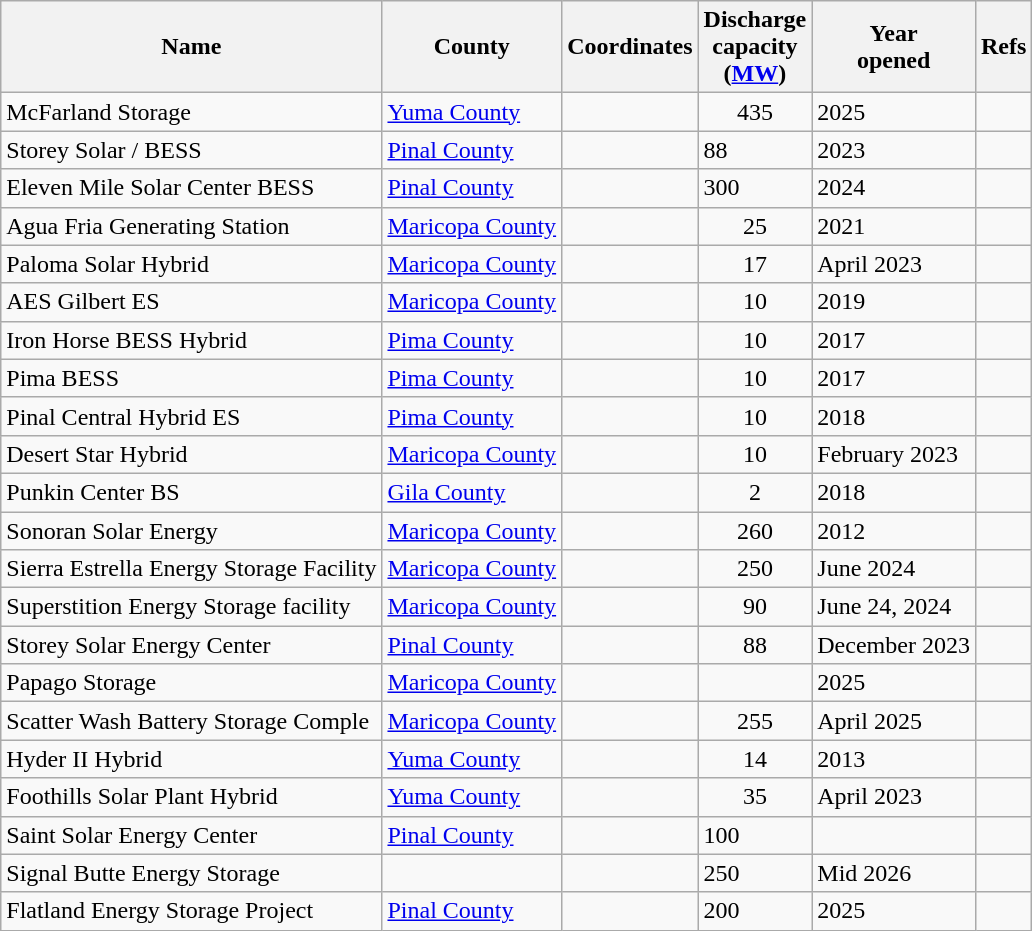<table class="wikitable sortable">
<tr>
<th>Name</th>
<th>County</th>
<th>Coordinates</th>
<th>Discharge<br>capacity<br>(<a href='#'>MW</a>)</th>
<th>Year<br>opened</th>
<th>Refs</th>
</tr>
<tr>
<td>McFarland Storage</td>
<td><a href='#'>Yuma County</a></td>
<td></td>
<td align="center">435</td>
<td>2025</td>
<td></td>
</tr>
<tr>
<td>Storey Solar / BESS</td>
<td><a href='#'>Pinal County</a></td>
<td></td>
<td>88</td>
<td>2023</td>
<td></td>
</tr>
<tr>
<td>Eleven Mile Solar Center BESS</td>
<td><a href='#'>Pinal County</a></td>
<td></td>
<td>300</td>
<td>2024</td>
<td></td>
</tr>
<tr>
<td>Agua Fria Generating Station</td>
<td><a href='#'>Maricopa County</a></td>
<td></td>
<td align="center">25</td>
<td>2021</td>
<td></td>
</tr>
<tr>
<td>Paloma Solar Hybrid</td>
<td><a href='#'>Maricopa County</a></td>
<td></td>
<td align="center">17</td>
<td>April 2023</td>
<td></td>
</tr>
<tr>
<td>AES Gilbert ES</td>
<td><a href='#'>Maricopa County</a></td>
<td></td>
<td align=center>10</td>
<td>2019</td>
<td></td>
</tr>
<tr>
<td>Iron Horse BESS Hybrid</td>
<td><a href='#'>Pima County</a></td>
<td></td>
<td align=center>10</td>
<td>2017</td>
<td></td>
</tr>
<tr>
<td>Pima BESS</td>
<td><a href='#'>Pima County</a></td>
<td></td>
<td align=center>10</td>
<td>2017</td>
<td></td>
</tr>
<tr>
<td>Pinal Central Hybrid ES</td>
<td><a href='#'>Pima County</a></td>
<td></td>
<td align=center>10</td>
<td>2018</td>
<td></td>
</tr>
<tr>
<td>Desert Star Hybrid</td>
<td><a href='#'>Maricopa County</a></td>
<td></td>
<td align="center">10</td>
<td>February 2023</td>
<td></td>
</tr>
<tr>
<td>Punkin Center BS</td>
<td><a href='#'>Gila County</a></td>
<td></td>
<td align=center>2</td>
<td>2018</td>
<td></td>
</tr>
<tr>
<td>Sonoran Solar Energy</td>
<td><a href='#'>Maricopa County</a></td>
<td></td>
<td align="center">260</td>
<td>2012</td>
<td></td>
</tr>
<tr>
<td>Sierra Estrella Energy Storage Facility</td>
<td><a href='#'>Maricopa County</a></td>
<td></td>
<td align="center">250</td>
<td>June 2024</td>
<td></td>
</tr>
<tr>
<td>Superstition Energy Storage facility</td>
<td><a href='#'>Maricopa County</a></td>
<td></td>
<td align="center">90</td>
<td>June 24, 2024</td>
<td></td>
</tr>
<tr>
<td>Storey Solar Energy Center</td>
<td><a href='#'>Pinal County</a></td>
<td></td>
<td align="center">88</td>
<td>December 2023</td>
<td></td>
</tr>
<tr>
<td>Papago Storage</td>
<td><a href='#'>Maricopa County</a></td>
<td></td>
<td></td>
<td>2025</td>
<td></td>
</tr>
<tr>
<td>Scatter Wash Battery Storage Comple</td>
<td><a href='#'>Maricopa County</a></td>
<td></td>
<td align="center">255</td>
<td>April 2025</td>
<td></td>
</tr>
<tr>
<td>Hyder II Hybrid</td>
<td><a href='#'>Yuma County</a></td>
<td></td>
<td align="center">14</td>
<td>2013</td>
<td></td>
</tr>
<tr>
<td>Foothills Solar Plant Hybrid</td>
<td><a href='#'>Yuma County</a></td>
<td></td>
<td align="center">35</td>
<td>April 2023</td>
<td></td>
</tr>
<tr>
<td>Saint Solar Energy Center</td>
<td><a href='#'>Pinal County</a></td>
<td></td>
<td>100</td>
<td></td>
<td></td>
</tr>
<tr>
<td>Signal Butte Energy Storage</td>
<td></td>
<td></td>
<td>250</td>
<td>Mid 2026</td>
<td></td>
</tr>
<tr>
<td>Flatland Energy Storage Project</td>
<td><a href='#'>Pinal County</a></td>
<td></td>
<td>200</td>
<td>2025</td>
<td></td>
</tr>
</table>
